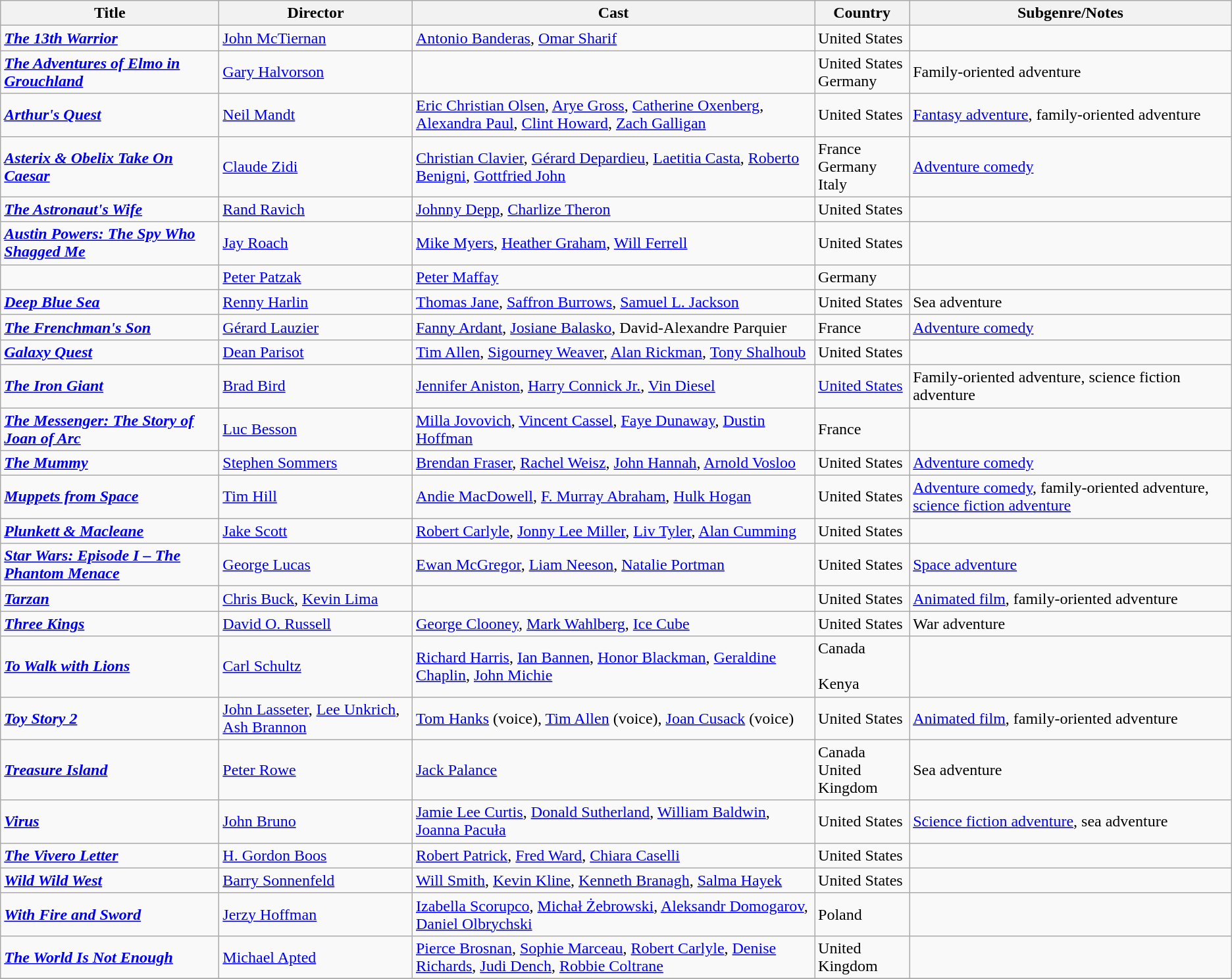<table class="wikitable">
<tr>
<th>Title</th>
<th>Director</th>
<th style="width: 400px;">Cast</th>
<th>Country</th>
<th>Subgenre/Notes</th>
</tr>
<tr>
<td><strong><em><a href='#'>The 13th Warrior</a></em></strong></td>
<td><a href='#'>John McTiernan</a></td>
<td><a href='#'>Antonio Banderas</a>, <a href='#'>Omar Sharif</a></td>
<td>United States</td>
<td></td>
</tr>
<tr>
<td><strong><em><a href='#'>The Adventures of Elmo in Grouchland</a></em></strong></td>
<td><a href='#'>Gary Halvorson</a></td>
<td></td>
<td>United States<br>Germany</td>
<td>Family-oriented adventure</td>
</tr>
<tr>
<td><strong><em><a href='#'>Arthur's Quest</a></em></strong></td>
<td><a href='#'>Neil Mandt</a></td>
<td><a href='#'>Eric Christian Olsen</a>, <a href='#'>Arye Gross</a>, <a href='#'>Catherine Oxenberg</a>, <a href='#'>Alexandra Paul</a>, <a href='#'>Clint Howard</a>, <a href='#'>Zach Galligan</a></td>
<td>United States</td>
<td><a href='#'>Fantasy adventure</a>, family-oriented adventure</td>
</tr>
<tr>
<td><strong><em><a href='#'>Asterix & Obelix Take On Caesar</a></em></strong></td>
<td><a href='#'>Claude Zidi</a></td>
<td><a href='#'>Christian Clavier</a>, <a href='#'>Gérard Depardieu</a>, <a href='#'>Laetitia Casta</a>, <a href='#'>Roberto Benigni</a>, <a href='#'>Gottfried John</a></td>
<td>France<br>Germany<br>Italy</td>
<td><a href='#'>Adventure comedy</a></td>
</tr>
<tr>
<td><strong><em><a href='#'>The Astronaut's Wife</a></em></strong></td>
<td><a href='#'>Rand Ravich</a></td>
<td><a href='#'>Johnny Depp</a>, <a href='#'>Charlize Theron</a></td>
<td>United States</td>
<td></td>
</tr>
<tr>
<td><strong><em><a href='#'>Austin Powers: The Spy Who Shagged Me</a></em></strong></td>
<td><a href='#'>Jay Roach</a></td>
<td><a href='#'>Mike Myers</a>, <a href='#'>Heather Graham</a>, <a href='#'>Will Ferrell</a></td>
<td>United States</td>
<td></td>
</tr>
<tr>
<td><strong><em></em></strong></td>
<td><a href='#'>Peter Patzak</a></td>
<td><a href='#'>Peter Maffay</a></td>
<td>Germany</td>
<td></td>
</tr>
<tr>
<td><strong><em><a href='#'>Deep Blue Sea</a></em></strong></td>
<td><a href='#'>Renny Harlin</a></td>
<td><a href='#'>Thomas Jane</a>, <a href='#'>Saffron Burrows</a>, <a href='#'>Samuel L. Jackson</a></td>
<td>United States</td>
<td>Sea adventure</td>
</tr>
<tr>
<td><strong><em><a href='#'>The Frenchman's Son</a></em></strong></td>
<td><a href='#'>Gérard Lauzier</a></td>
<td><a href='#'>Fanny Ardant</a>, <a href='#'>Josiane Balasko</a>, David-Alexandre Parquier</td>
<td>France</td>
<td><a href='#'>Adventure comedy</a></td>
</tr>
<tr>
<td><strong><em><a href='#'>Galaxy Quest</a></em></strong></td>
<td><a href='#'>Dean Parisot</a></td>
<td><a href='#'>Tim Allen</a>, <a href='#'>Sigourney Weaver</a>, <a href='#'>Alan Rickman</a>, <a href='#'>Tony Shalhoub</a></td>
<td>United States</td>
<td></td>
</tr>
<tr>
<td><strong><em><a href='#'>The Iron Giant</a></em></strong></td>
<td><a href='#'>Brad Bird</a></td>
<td><a href='#'>Jennifer Aniston</a>, <a href='#'>Harry Connick Jr.</a>, <a href='#'>Vin Diesel</a></td>
<td><a href='#'>United States</a></td>
<td>Family-oriented adventure, science fiction adventure</td>
</tr>
<tr>
<td><strong><em><a href='#'>The Messenger: The Story of Joan of Arc</a></em></strong></td>
<td><a href='#'>Luc Besson</a></td>
<td><a href='#'>Milla Jovovich</a>, <a href='#'>Vincent Cassel</a>, <a href='#'>Faye Dunaway</a>, <a href='#'>Dustin Hoffman</a></td>
<td>France</td>
<td></td>
</tr>
<tr>
<td><strong><em><a href='#'>The Mummy</a></em></strong></td>
<td><a href='#'>Stephen Sommers</a></td>
<td><a href='#'>Brendan Fraser</a>, <a href='#'>Rachel Weisz</a>, <a href='#'>John Hannah</a>, <a href='#'>Arnold Vosloo</a></td>
<td>United States</td>
<td><a href='#'>Adventure comedy</a></td>
</tr>
<tr>
<td><strong><em><a href='#'>Muppets from Space</a></em></strong></td>
<td><a href='#'>Tim Hill</a></td>
<td><a href='#'>Andie MacDowell</a>, <a href='#'>F. Murray Abraham</a>, <a href='#'>Hulk Hogan</a></td>
<td>United States</td>
<td><a href='#'>Adventure comedy</a>, family-oriented adventure, <a href='#'>science fiction adventure</a></td>
</tr>
<tr>
<td><strong><em><a href='#'>Plunkett & Macleane</a></em></strong></td>
<td><a href='#'>Jake Scott</a></td>
<td><a href='#'>Robert Carlyle</a>, <a href='#'>Jonny Lee Miller</a>, <a href='#'>Liv Tyler</a>, <a href='#'>Alan Cumming</a></td>
<td>United States</td>
<td></td>
</tr>
<tr>
<td><strong><em><a href='#'>Star Wars: Episode I – The Phantom Menace</a></em></strong></td>
<td><a href='#'>George Lucas</a></td>
<td><a href='#'>Ewan McGregor</a>, <a href='#'>Liam Neeson</a>, <a href='#'>Natalie Portman</a></td>
<td>United States</td>
<td><a href='#'>Space adventure</a></td>
</tr>
<tr>
<td><strong><em><a href='#'>Tarzan</a></em></strong></td>
<td><a href='#'>Chris Buck</a>, <a href='#'>Kevin Lima</a></td>
<td></td>
<td>United States</td>
<td><a href='#'>Animated film</a>, family-oriented adventure </td>
</tr>
<tr>
<td><strong><em><a href='#'>Three Kings</a></em></strong></td>
<td><a href='#'>David O. Russell</a></td>
<td><a href='#'>George Clooney</a>, <a href='#'>Mark Wahlberg</a>, <a href='#'>Ice Cube</a></td>
<td>United States</td>
<td>War adventure</td>
</tr>
<tr>
<td><strong><em><a href='#'>To Walk with Lions</a></em></strong></td>
<td><a href='#'>Carl Schultz</a></td>
<td><a href='#'>Richard Harris</a>, <a href='#'>Ian Bannen</a>, <a href='#'>Honor Blackman</a>, <a href='#'>Geraldine Chaplin</a>, <a href='#'>John Michie</a></td>
<td>Canada<br><br>Kenya</td>
<td></td>
</tr>
<tr>
<td><strong><em><a href='#'>Toy Story 2</a></em></strong></td>
<td><a href='#'>John Lasseter</a>, <a href='#'>Lee Unkrich</a>, <a href='#'>Ash Brannon</a></td>
<td><a href='#'>Tom Hanks</a> (voice), <a href='#'>Tim Allen</a> (voice), <a href='#'>Joan Cusack</a> (voice)</td>
<td>United States</td>
<td><a href='#'>Animated film</a>, family-oriented adventure</td>
</tr>
<tr>
<td><strong><em><a href='#'>Treasure Island</a></em></strong></td>
<td><a href='#'>Peter Rowe</a></td>
<td><a href='#'>Jack Palance</a></td>
<td>Canada<br>United Kingdom</td>
<td>Sea adventure</td>
</tr>
<tr>
<td><strong><em><a href='#'>Virus</a></em></strong></td>
<td><a href='#'>John Bruno</a></td>
<td><a href='#'>Jamie Lee Curtis</a>, <a href='#'>Donald Sutherland</a>, <a href='#'>William Baldwin</a>, <a href='#'>Joanna Pacuła</a></td>
<td>United States</td>
<td><a href='#'>Science fiction adventure</a>, sea adventure</td>
</tr>
<tr>
<td><strong><em><a href='#'>The Vivero Letter</a></em></strong></td>
<td><a href='#'>H. Gordon Boos</a></td>
<td><a href='#'>Robert Patrick</a>, <a href='#'>Fred Ward</a>, <a href='#'>Chiara Caselli</a></td>
<td>United States</td>
<td></td>
</tr>
<tr>
<td><strong><em><a href='#'>Wild Wild West</a></em></strong></td>
<td><a href='#'>Barry Sonnenfeld</a></td>
<td><a href='#'>Will Smith</a>, <a href='#'>Kevin Kline</a>, <a href='#'>Kenneth Branagh</a>, <a href='#'>Salma Hayek</a></td>
<td>United States</td>
<td></td>
</tr>
<tr>
<td><strong><em><a href='#'>With Fire and Sword</a></em></strong></td>
<td><a href='#'>Jerzy Hoffman</a></td>
<td><a href='#'>Izabella Scorupco</a>, <a href='#'>Michał Żebrowski</a>, <a href='#'>Aleksandr Domogarov</a>, <a href='#'>Daniel Olbrychski</a></td>
<td>Poland</td>
<td></td>
</tr>
<tr>
<td><strong><em><a href='#'>The World Is Not Enough</a></em></strong></td>
<td><a href='#'>Michael Apted</a></td>
<td><a href='#'>Pierce Brosnan</a>, <a href='#'>Sophie Marceau</a>, <a href='#'>Robert Carlyle</a>, <a href='#'>Denise Richards</a>, <a href='#'>Judi Dench</a>, <a href='#'>Robbie Coltrane</a></td>
<td>United Kingdom</td>
<td></td>
</tr>
<tr>
</tr>
</table>
